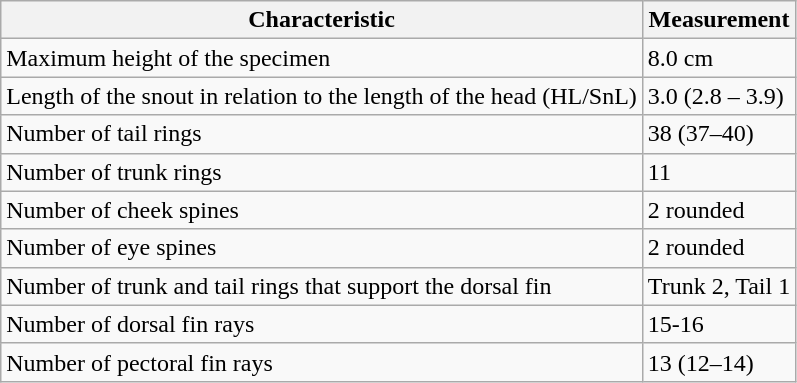<table class="wikitable">
<tr>
<th>Characteristic</th>
<th>Measurement</th>
</tr>
<tr>
<td>Maximum height of the specimen</td>
<td>8.0 cm</td>
</tr>
<tr>
<td>Length of the snout in relation to the length of the head (HL/SnL)</td>
<td>3.0 (2.8 – 3.9)</td>
</tr>
<tr>
<td>Number of tail rings</td>
<td>38 (37–40)</td>
</tr>
<tr>
<td>Number of trunk rings</td>
<td>11</td>
</tr>
<tr>
<td>Number of cheek spines</td>
<td>2 rounded</td>
</tr>
<tr>
<td>Number of eye spines</td>
<td>2 rounded</td>
</tr>
<tr>
<td>Number of trunk and tail rings that support the dorsal fin</td>
<td>Trunk 2, Tail 1</td>
</tr>
<tr>
<td>Number of dorsal fin rays</td>
<td>15-16</td>
</tr>
<tr>
<td>Number of pectoral fin rays</td>
<td>13 (12–14)</td>
</tr>
</table>
